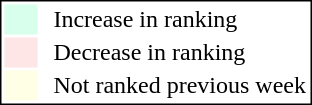<table style="border:1px solid black; float:right;">
<tr>
<td style="background:#D8FFEB; width:20px;"></td>
<td> </td>
<td>Increase in ranking</td>
</tr>
<tr>
<td style="background:#FFE6E6; width:20px;"></td>
<td> </td>
<td>Decrease in ranking</td>
</tr>
<tr>
<td style="background:#FFFFE6; width:20px;"></td>
<td> </td>
<td>Not ranked previous week</td>
</tr>
</table>
